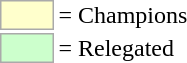<table>
<tr>
<td style="background-color:#ffffcc; border:1px solid #aaaaaa; width:2em;"></td>
<td>= Champions</td>
</tr>
<tr>
<td style="background-color:#ccffcc; border:1px solid #aaaaaa; width:2em;"></td>
<td>= Relegated</td>
</tr>
</table>
